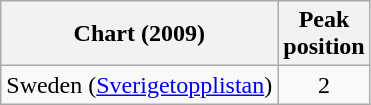<table class="wikitable">
<tr>
<th>Chart (2009)</th>
<th>Peak<br>position</th>
</tr>
<tr>
<td>Sweden (<a href='#'>Sverigetopplistan</a>)</td>
<td align="center">2</td>
</tr>
</table>
